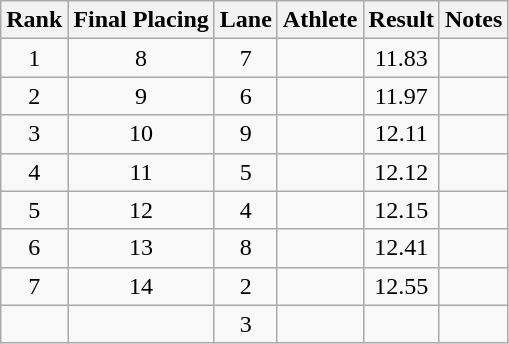<table class="wikitable sortable" style="text-align:center">
<tr>
<th>Rank</th>
<th>Final Placing</th>
<th>Lane</th>
<th>Athlete</th>
<th>Result</th>
<th>Notes</th>
</tr>
<tr>
<td>1</td>
<td>8</td>
<td>7</td>
<td align=left></td>
<td>11.83</td>
<td></td>
</tr>
<tr>
<td>2</td>
<td>9</td>
<td>6</td>
<td align=left></td>
<td>11.97</td>
<td></td>
</tr>
<tr>
<td>3</td>
<td>10</td>
<td>9</td>
<td align=left></td>
<td>12.11</td>
<td></td>
</tr>
<tr>
<td>4</td>
<td>11</td>
<td>5</td>
<td align=left></td>
<td>12.12</td>
<td></td>
</tr>
<tr>
<td>5</td>
<td>12</td>
<td>4</td>
<td align=left></td>
<td>12.15</td>
<td></td>
</tr>
<tr>
<td>6</td>
<td>13</td>
<td>8</td>
<td align=left></td>
<td>12.41</td>
<td></td>
</tr>
<tr>
<td>7</td>
<td>14</td>
<td>2</td>
<td align=left></td>
<td>12.55</td>
<td></td>
</tr>
<tr>
<td></td>
<td></td>
<td>3</td>
<td align=left></td>
<td></td>
<td></td>
</tr>
</table>
